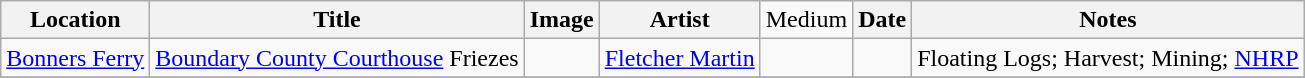<table class="wikitable sortable">
<tr>
<th>Location</th>
<th>Title</th>
<th>Image</th>
<th>Artist</th>
<td>Medium</td>
<th>Date</th>
<th>Notes</th>
</tr>
<tr>
<td><a href='#'>Bonners Ferry</a></td>
<td><a href='#'>Boundary County Courthouse</a> Friezes</td>
<td></td>
<td><a href='#'>Fletcher Martin</a></td>
<td></td>
<td></td>
<td>Floating Logs; Harvest; Mining; <a href='#'>NHRP</a></td>
</tr>
<tr>
</tr>
</table>
